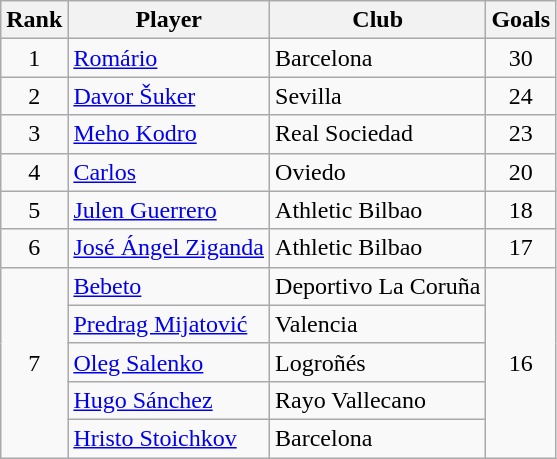<table class="wikitable" style="text-align:center">
<tr>
<th>Rank</th>
<th>Player</th>
<th>Club</th>
<th>Goals</th>
</tr>
<tr>
<td>1</td>
<td align="left"> <a href='#'>Romário</a></td>
<td align="left">Barcelona</td>
<td>30</td>
</tr>
<tr>
<td>2</td>
<td align="left"> <a href='#'>Davor Šuker</a></td>
<td align="left">Sevilla</td>
<td>24</td>
</tr>
<tr>
<td>3</td>
<td align="left"> <a href='#'>Meho Kodro</a></td>
<td align="left">Real Sociedad</td>
<td>23</td>
</tr>
<tr>
<td>4</td>
<td align="left"> <a href='#'>Carlos</a></td>
<td align="left">Oviedo</td>
<td>20</td>
</tr>
<tr>
<td>5</td>
<td align="left"> <a href='#'>Julen Guerrero</a></td>
<td align="left">Athletic Bilbao</td>
<td>18</td>
</tr>
<tr>
<td>6</td>
<td align="left"> <a href='#'>José Ángel Ziganda</a></td>
<td align="left">Athletic Bilbao</td>
<td>17</td>
</tr>
<tr>
<td rowspan="5">7</td>
<td align="left"> <a href='#'>Bebeto</a></td>
<td align="left">Deportivo La Coruña</td>
<td rowspan="5">16</td>
</tr>
<tr>
<td align="left"> <a href='#'>Predrag Mijatović</a></td>
<td align="left">Valencia</td>
</tr>
<tr>
<td align="left"> <a href='#'>Oleg Salenko</a></td>
<td align="left">Logroñés</td>
</tr>
<tr>
<td align="left"> <a href='#'>Hugo Sánchez</a></td>
<td align="left">Rayo Vallecano</td>
</tr>
<tr>
<td align="left"> <a href='#'>Hristo Stoichkov</a></td>
<td align="left">Barcelona</td>
</tr>
</table>
